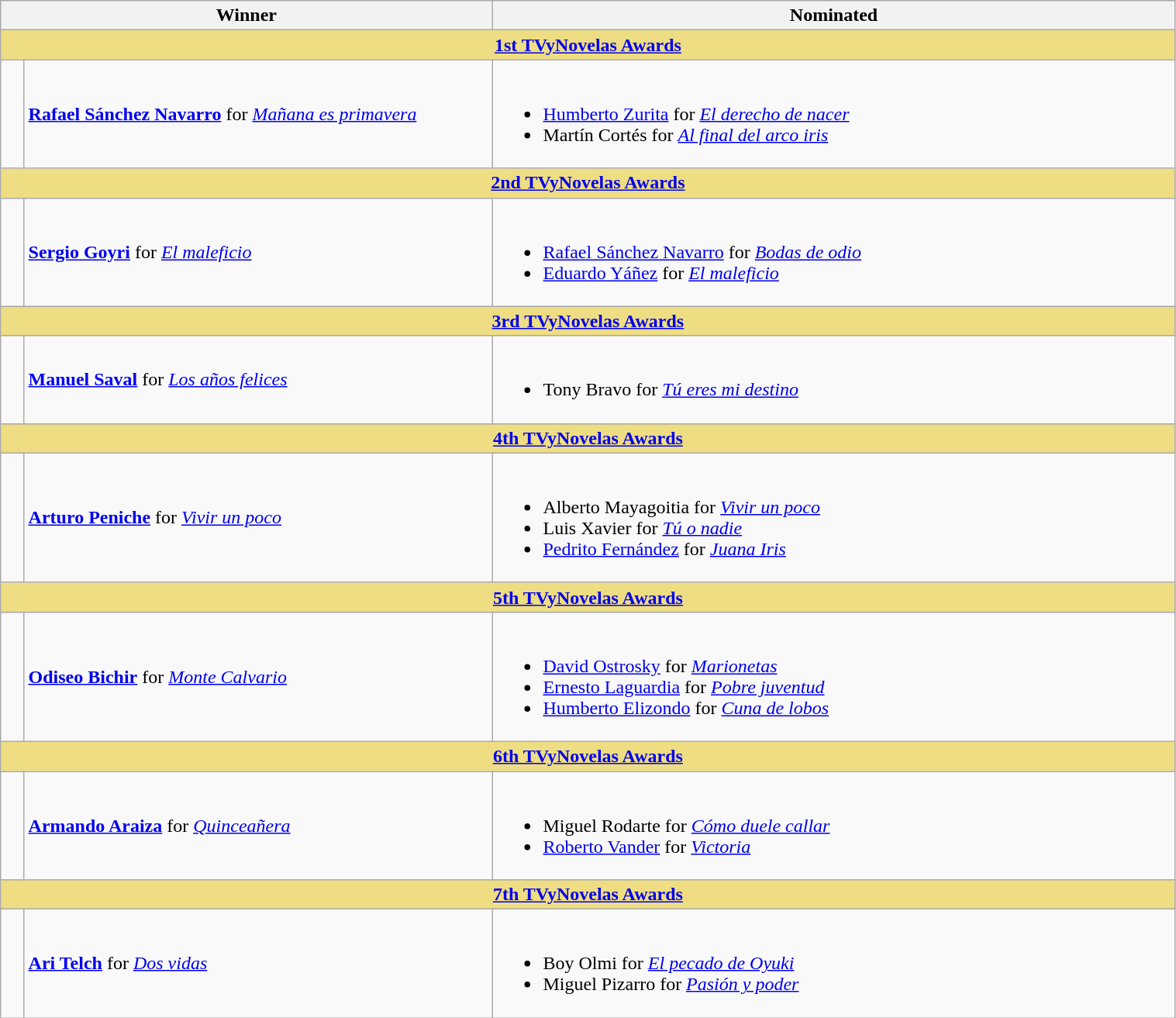<table class="wikitable" width=80%>
<tr align=center>
<th width="150px;" colspan=2; align="center">Winner</th>
<th width="580px;" align="center">Nominated</th>
</tr>
<tr>
<th colspan=9 style="background:#EEDD82;"  align="center"><strong><a href='#'>1st TVyNovelas Awards</a></strong></th>
</tr>
<tr>
<td width=2%></td>
<td><strong><a href='#'>Rafael Sánchez Navarro</a></strong> for <em><a href='#'>Mañana es primavera</a></em></td>
<td><br><ul><li><a href='#'>Humberto Zurita</a> for <em><a href='#'>El derecho de nacer</a></em></li><li>Martín Cortés for <em><a href='#'>Al final del arco iris</a></em></li></ul></td>
</tr>
<tr>
<th colspan=9 style="background:#EEDD82;"  align="center"><strong><a href='#'>2nd TVyNovelas Awards</a></strong></th>
</tr>
<tr>
<td width=2%></td>
<td><strong><a href='#'>Sergio Goyri</a></strong> for <em><a href='#'>El maleficio</a></em></td>
<td><br><ul><li><a href='#'>Rafael Sánchez Navarro</a> for <em><a href='#'>Bodas de odio</a></em></li><li><a href='#'>Eduardo Yáñez</a> for <em><a href='#'>El maleficio</a></em></li></ul></td>
</tr>
<tr>
<th colspan=9 style="background:#EEDD82;"  align="center"><strong><a href='#'>3rd TVyNovelas Awards</a></strong></th>
</tr>
<tr>
<td width=2%></td>
<td><strong><a href='#'>Manuel Saval</a></strong> for <em><a href='#'>Los años felices</a></em></td>
<td><br><ul><li>Tony Bravo for <em><a href='#'>Tú eres mi destino</a></em></li></ul></td>
</tr>
<tr>
<th colspan=9 style="background:#EEDD82;"  align="center"><strong><a href='#'>4th TVyNovelas Awards</a></strong></th>
</tr>
<tr>
<td width=2%></td>
<td><strong><a href='#'>Arturo Peniche</a></strong> for <em><a href='#'>Vivir un poco</a></em></td>
<td><br><ul><li>Alberto Mayagoitia for <em><a href='#'>Vivir un poco</a></em></li><li>Luis Xavier for <em><a href='#'>Tú o nadie</a></em></li><li><a href='#'>Pedrito Fernández</a> for <em><a href='#'>Juana Iris</a></em></li></ul></td>
</tr>
<tr>
<th colspan=9 style="background:#EEDD82;"  align="center"><strong><a href='#'>5th TVyNovelas Awards</a></strong></th>
</tr>
<tr>
<td width=2%></td>
<td><strong><a href='#'>Odiseo Bichir</a></strong> for <em><a href='#'>Monte Calvario</a></em></td>
<td><br><ul><li><a href='#'>David Ostrosky</a> for <em><a href='#'>Marionetas</a></em></li><li><a href='#'>Ernesto Laguardia</a> for <em><a href='#'>Pobre juventud</a></em></li><li><a href='#'>Humberto Elizondo</a> for <em><a href='#'>Cuna de lobos</a></em></li></ul></td>
</tr>
<tr>
<th colspan=9 style="background:#EEDD82;"  align="center"><strong><a href='#'>6th TVyNovelas Awards</a></strong></th>
</tr>
<tr>
<td width=2%></td>
<td><strong><a href='#'>Armando Araiza</a></strong> for <em><a href='#'>Quinceañera</a></em></td>
<td><br><ul><li>Miguel Rodarte for <em><a href='#'>Cómo duele callar</a></em></li><li><a href='#'>Roberto Vander</a> for <em><a href='#'>Victoria</a></em></li></ul></td>
</tr>
<tr>
<th colspan=9 style="background:#EEDD82;"  align="center"><strong><a href='#'>7th TVyNovelas Awards</a></strong></th>
</tr>
<tr>
<td width=2%></td>
<td><strong><a href='#'>Ari Telch</a></strong> for <em><a href='#'>Dos vidas</a></em></td>
<td><br><ul><li>Boy Olmi for <em><a href='#'>El pecado de Oyuki</a></em></li><li>Miguel Pizarro for <em><a href='#'>Pasión y poder</a></em></li></ul></td>
</tr>
</table>
